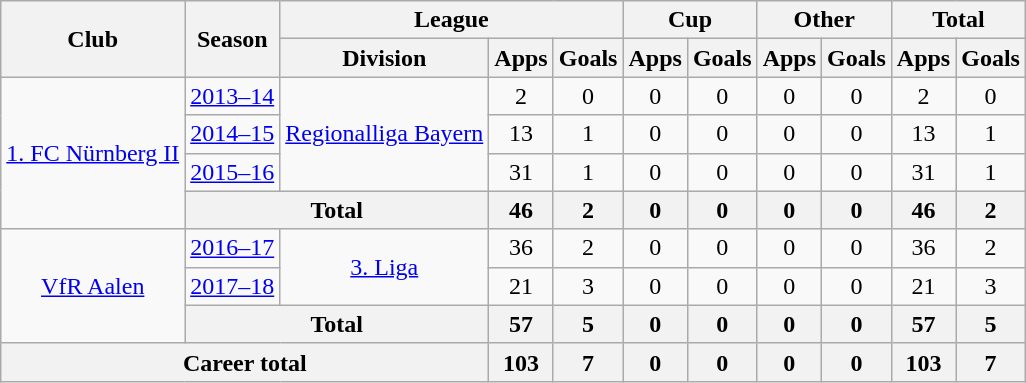<table class="wikitable" style="text-align: center">
<tr>
<th rowspan="2">Club</th>
<th rowspan="2">Season</th>
<th colspan="3">League</th>
<th colspan="2">Cup</th>
<th colspan="2">Other</th>
<th colspan="2">Total</th>
</tr>
<tr>
<th>Division</th>
<th>Apps</th>
<th>Goals</th>
<th>Apps</th>
<th>Goals</th>
<th>Apps</th>
<th>Goals</th>
<th>Apps</th>
<th>Goals</th>
</tr>
<tr>
<td rowspan="4"><a href='#'>1. FC Nürnberg II</a></td>
<td><a href='#'>2013–14</a></td>
<td rowspan="3"><a href='#'>Regionalliga Bayern</a></td>
<td>2</td>
<td>0</td>
<td>0</td>
<td>0</td>
<td>0</td>
<td>0</td>
<td>2</td>
<td>0</td>
</tr>
<tr>
<td><a href='#'>2014–15</a></td>
<td>13</td>
<td>1</td>
<td>0</td>
<td>0</td>
<td>0</td>
<td>0</td>
<td>13</td>
<td>1</td>
</tr>
<tr>
<td><a href='#'>2015–16</a></td>
<td>31</td>
<td>1</td>
<td>0</td>
<td>0</td>
<td>0</td>
<td>0</td>
<td>31</td>
<td>1</td>
</tr>
<tr>
<th colspan="2">Total</th>
<th>46</th>
<th>2</th>
<th>0</th>
<th>0</th>
<th>0</th>
<th>0</th>
<th>46</th>
<th>2</th>
</tr>
<tr>
<td rowspan="3"><a href='#'>VfR Aalen</a></td>
<td><a href='#'>2016–17</a></td>
<td rowspan="2"><a href='#'>3. Liga</a></td>
<td>36</td>
<td>2</td>
<td>0</td>
<td>0</td>
<td>0</td>
<td>0</td>
<td>36</td>
<td>2</td>
</tr>
<tr>
<td><a href='#'>2017–18</a></td>
<td>21</td>
<td>3</td>
<td>0</td>
<td>0</td>
<td>0</td>
<td>0</td>
<td>21</td>
<td>3</td>
</tr>
<tr>
<th colspan="2">Total</th>
<th>57</th>
<th>5</th>
<th>0</th>
<th>0</th>
<th>0</th>
<th>0</th>
<th>57</th>
<th>5</th>
</tr>
<tr>
<th colspan="3">Career total</th>
<th>103</th>
<th>7</th>
<th>0</th>
<th>0</th>
<th>0</th>
<th>0</th>
<th>103</th>
<th>7</th>
</tr>
</table>
